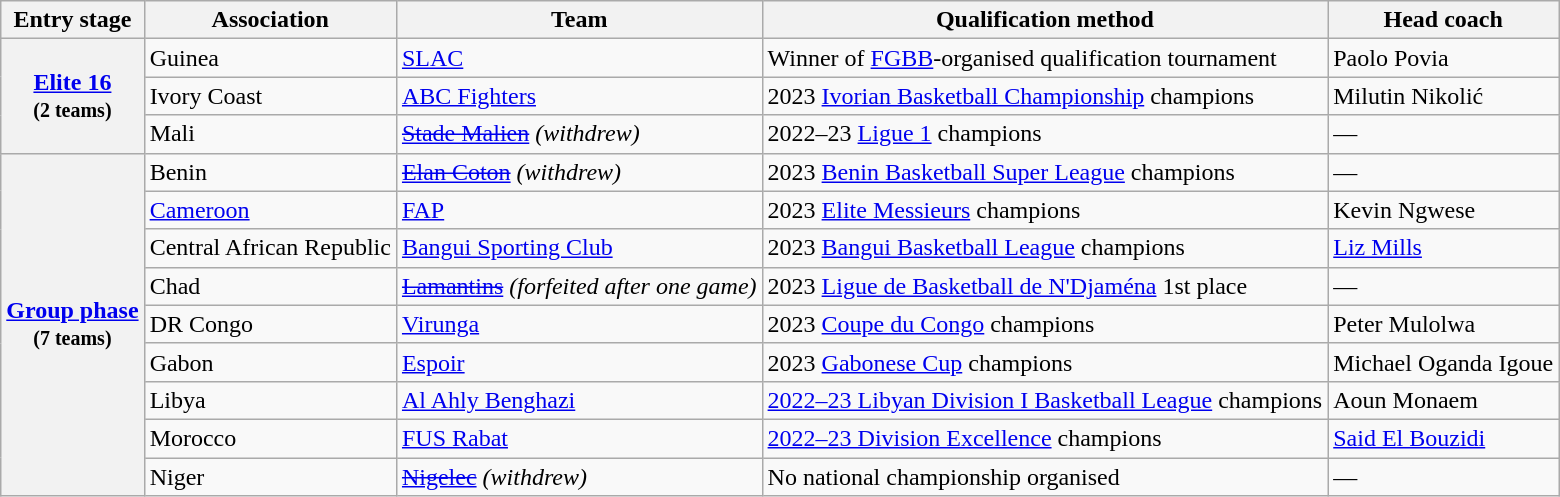<table class="wikitable">
<tr>
<th>Entry stage</th>
<th>Association</th>
<th>Team</th>
<th>Qualification method</th>
<th>Head coach</th>
</tr>
<tr>
<th rowspan="3"><a href='#'>Elite 16</a><br><small>(2 teams)</small></th>
<td> Guinea</td>
<td><a href='#'>SLAC</a></td>
<td>Winner of <a href='#'>FGBB</a>-organised qualification tournament</td>
<td>Paolo Povia</td>
</tr>
<tr>
<td> Ivory Coast</td>
<td><a href='#'>ABC Fighters</a></td>
<td>2023 <a href='#'>Ivorian Basketball Championship</a> champions</td>
<td>Milutin Nikolić</td>
</tr>
<tr>
<td> Mali</td>
<td><a href='#'><s>Stade Malien</s></a> <em>(withdrew)</em></td>
<td>2022–23 <a href='#'>Ligue 1</a> champions</td>
<td>—</td>
</tr>
<tr>
<th rowspan="9"><a href='#'>Group phase</a><br><small>(7 teams)</small></th>
<td> Benin</td>
<td><a href='#'><s>Elan Coton</s></a> <em>(withdrew)</em></td>
<td>2023 <a href='#'>Benin Basketball Super League</a> champions</td>
<td>—</td>
</tr>
<tr>
<td> <a href='#'>Cameroon</a></td>
<td><a href='#'>FAP</a></td>
<td>2023 <a href='#'>Elite Messieurs</a> champions</td>
<td>Kevin Ngwese</td>
</tr>
<tr>
<td> Central African Republic</td>
<td><a href='#'>Bangui Sporting Club</a></td>
<td>2023 <a href='#'>Bangui Basketball League</a> champions</td>
<td><a href='#'>Liz Mills</a></td>
</tr>
<tr>
<td> Chad</td>
<td><a href='#'><s>Lamantins</s></a> <em>(forfeited after one game)</em></td>
<td>2023 <a href='#'>Ligue de Basketball de N'Djaména</a> 1st place</td>
<td>—</td>
</tr>
<tr>
<td> DR Congo</td>
<td><a href='#'>Virunga</a></td>
<td>2023 <a href='#'>Coupe du Congo</a> champions</td>
<td>Peter Mulolwa</td>
</tr>
<tr>
<td> Gabon</td>
<td><a href='#'>Espoir</a></td>
<td>2023 <a href='#'>Gabonese Cup</a> champions</td>
<td>Michael Oganda Igoue</td>
</tr>
<tr>
<td> Libya</td>
<td><a href='#'>Al Ahly Benghazi</a></td>
<td><a href='#'>2022–23 Libyan Division I Basketball League</a> champions</td>
<td>Aoun Monaem</td>
</tr>
<tr>
<td> Morocco</td>
<td><a href='#'>FUS Rabat</a></td>
<td><a href='#'>2022–23 Division Excellence</a> champions</td>
<td><a href='#'>Said El Bouzidi</a></td>
</tr>
<tr>
<td> Niger</td>
<td><a href='#'><s>Nigelec</s></a> <em>(withdrew)</em></td>
<td>No national championship organised</td>
<td>—</td>
</tr>
</table>
